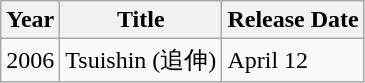<table class="wikitable">
<tr>
<th>Year</th>
<th>Title</th>
<th>Release Date</th>
</tr>
<tr>
<td>2006</td>
<td>Tsuishin (追伸)</td>
<td>April 12</td>
</tr>
</table>
